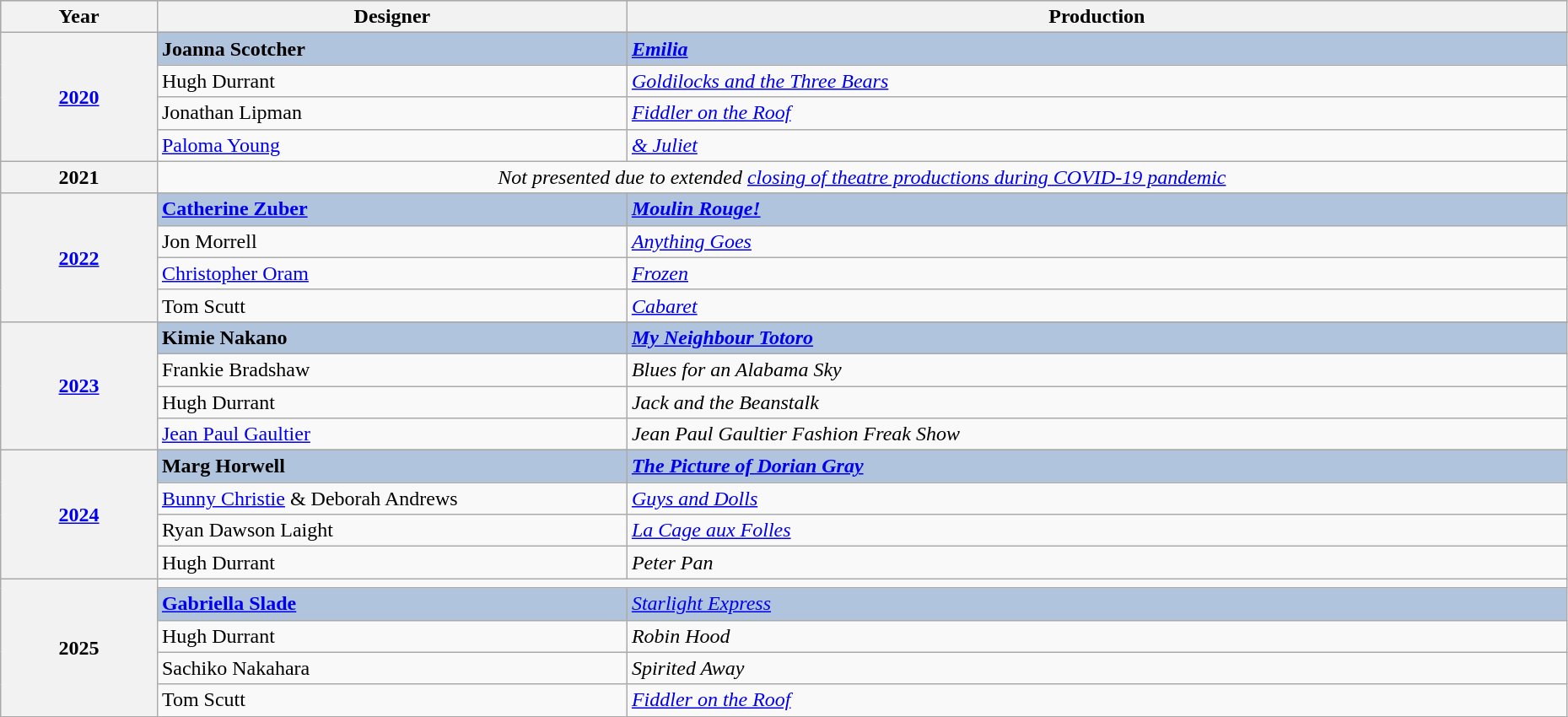<table class="wikitable" style="width:98%;">
<tr style="background:#bebebe;">
<th style="width:10%;">Year</th>
<th style="width:30%;">Designer</th>
<th style="width:60%;">Production</th>
</tr>
<tr>
<th rowspan="5" align="center"><a href='#'>2020</a></th>
</tr>
<tr style="background:#B0C4DE">
<td><strong>Joanna Scotcher</strong></td>
<td><em><a href='#'><strong>Emilia</strong></a></em></td>
</tr>
<tr>
<td>Hugh Durrant</td>
<td><em><a href='#'>Goldilocks and the Three Bears</a></em></td>
</tr>
<tr>
<td>Jonathan Lipman</td>
<td><em><a href='#'>Fiddler on the Roof</a></em></td>
</tr>
<tr>
<td><a href='#'>Paloma Young</a></td>
<td><em><a href='#'>& Juliet</a></em></td>
</tr>
<tr>
<th align="center">2021</th>
<td colspan=2 align="center"><em>Not presented due to extended <a href='#'>closing of theatre productions during COVID-19 pandemic</a></em></td>
</tr>
<tr>
<th rowspan="5"><a href='#'>2022</a></th>
</tr>
<tr style="background:#B0C4DE">
<td><strong><a href='#'>Catherine Zuber</a></strong></td>
<td><strong><em><a href='#'>Moulin Rouge!</a></em></strong></td>
</tr>
<tr>
<td>Jon Morrell</td>
<td><em><a href='#'>Anything Goes</a></em></td>
</tr>
<tr>
<td><a href='#'>Christopher Oram</a></td>
<td><em><a href='#'>Frozen</a></em></td>
</tr>
<tr>
<td>Tom Scutt</td>
<td><em><a href='#'>Cabaret</a></em></td>
</tr>
<tr>
<th rowspan="5"><a href='#'>2023</a></th>
</tr>
<tr style="background:#B0C4DE">
<td><strong>Kimie Nakano</strong></td>
<td><strong><em><a href='#'>My Neighbour Totoro</a></em></strong></td>
</tr>
<tr>
<td>Frankie Bradshaw</td>
<td><em>Blues for an Alabama Sky</em></td>
</tr>
<tr>
<td>Hugh Durrant</td>
<td><em>Jack and the Beanstalk</em></td>
</tr>
<tr>
<td><a href='#'>Jean Paul Gaultier</a></td>
<td><em>Jean Paul Gaultier Fashion Freak Show</em></td>
</tr>
<tr>
<th rowspan="5"><a href='#'>2024</a></th>
</tr>
<tr style="background:#B0C4DE">
<td><strong>Marg Horwell</strong></td>
<td><strong><em><a href='#'>The Picture of Dorian Gray</a></em></strong></td>
</tr>
<tr>
<td><a href='#'>Bunny Christie</a> & Deborah Andrews</td>
<td><em><a href='#'>Guys and Dolls</a></em></td>
</tr>
<tr>
<td>Ryan Dawson Laight</td>
<td><em><a href='#'>La Cage aux Folles</a></em></td>
</tr>
<tr>
<td>Hugh Durrant</td>
<td><em>Peter Pan</em></td>
</tr>
<tr>
<th rowspan="5">2025</th>
<td colspan="2"></td>
</tr>
<tr style="background:#B0C4DE">
<td><strong><a href='#'>Gabriella Slade</a></strong></td>
<td><a href='#'><em>Starlight Express</em></a></td>
</tr>
<tr>
<td>Hugh Durrant</td>
<td><em>Robin Hood</em></td>
</tr>
<tr>
<td>Sachiko Nakahara</td>
<td><em>Spirited Away</em></td>
</tr>
<tr>
<td>Tom Scutt</td>
<td><em><a href='#'>Fiddler on the Roof</a></em></td>
</tr>
</table>
